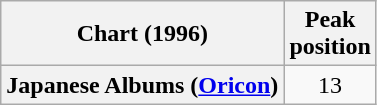<table class="wikitable plainrowheaders" style="text-align:center">
<tr>
<th scope="col">Chart (1996)</th>
<th scope="col">Peak<br> position</th>
</tr>
<tr>
<th scope="row">Japanese Albums (<a href='#'>Oricon</a>)</th>
<td>13</td>
</tr>
</table>
